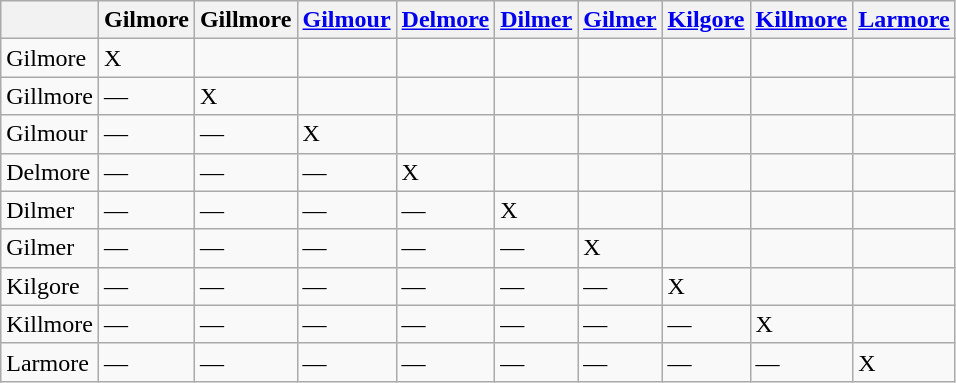<table class="wikitable">
<tr>
<th></th>
<th>Gilmore</th>
<th>Gillmore</th>
<th><a href='#'>Gilmour</a></th>
<th><a href='#'>Delmore</a></th>
<th><a href='#'>Dilmer</a></th>
<th><a href='#'>Gilmer</a></th>
<th><a href='#'>Kilgore</a></th>
<th><a href='#'>Killmore</a></th>
<th><a href='#'>Larmore</a></th>
</tr>
<tr>
<td>Gilmore</td>
<td>X</td>
<td></td>
<td></td>
<td></td>
<td></td>
<td></td>
<td></td>
<td></td>
<td></td>
</tr>
<tr>
<td>Gillmore</td>
<td>—</td>
<td>X</td>
<td></td>
<td></td>
<td></td>
<td></td>
<td></td>
<td></td>
<td></td>
</tr>
<tr>
<td>Gilmour</td>
<td>—</td>
<td>—</td>
<td>X</td>
<td></td>
<td></td>
<td></td>
<td></td>
<td></td>
<td></td>
</tr>
<tr>
<td>Delmore</td>
<td>—</td>
<td>—</td>
<td>—</td>
<td>X</td>
<td></td>
<td></td>
<td></td>
<td></td>
<td></td>
</tr>
<tr>
<td>Dilmer</td>
<td>—</td>
<td>—</td>
<td>—</td>
<td>—</td>
<td>X</td>
<td></td>
<td></td>
<td></td>
<td></td>
</tr>
<tr>
<td>Gilmer</td>
<td>—</td>
<td>—</td>
<td>—</td>
<td>—</td>
<td>—</td>
<td>X</td>
<td></td>
<td></td>
<td></td>
</tr>
<tr>
<td>Kilgore</td>
<td>—</td>
<td>—</td>
<td>—</td>
<td>—</td>
<td>—</td>
<td>—</td>
<td>X</td>
<td></td>
<td></td>
</tr>
<tr>
<td>Killmore</td>
<td>—</td>
<td>—</td>
<td>—</td>
<td>—</td>
<td>—</td>
<td>—</td>
<td>—</td>
<td>X</td>
<td></td>
</tr>
<tr>
<td>Larmore</td>
<td>—</td>
<td>—</td>
<td>—</td>
<td>—</td>
<td>—</td>
<td>—</td>
<td>—</td>
<td>—</td>
<td>X</td>
</tr>
</table>
